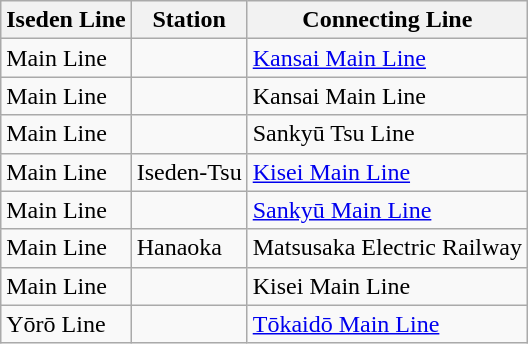<table class="wikitable" style="clear: both; margin-left: 2em; margin-right: 2em;">
<tr>
<th><strong>Iseden Line</strong></th>
<th><strong>Station</strong></th>
<th><strong>Connecting Line</strong></th>
</tr>
<tr>
<td>Main Line</td>
<td></td>
<td><a href='#'>Kansai Main Line</a></td>
</tr>
<tr>
<td>Main Line</td>
<td></td>
<td>Kansai Main Line</td>
</tr>
<tr>
<td>Main Line</td>
<td></td>
<td>Sankyū Tsu Line</td>
</tr>
<tr>
<td>Main Line</td>
<td>Iseden-Tsu</td>
<td><a href='#'>Kisei Main Line</a></td>
</tr>
<tr>
<td>Main Line</td>
<td></td>
<td><a href='#'>Sankyū Main Line</a></td>
</tr>
<tr>
<td>Main Line</td>
<td>Hanaoka</td>
<td>Matsusaka Electric Railway</td>
</tr>
<tr>
<td>Main Line</td>
<td></td>
<td>Kisei Main Line</td>
</tr>
<tr>
<td>Yōrō Line</td>
<td></td>
<td><a href='#'>Tōkaidō Main Line</a></td>
</tr>
</table>
